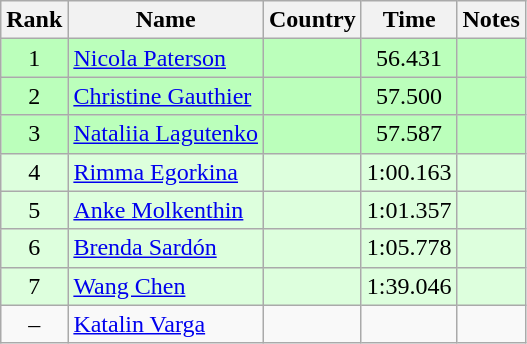<table class="wikitable" style="text-align:center">
<tr>
<th>Rank</th>
<th>Name</th>
<th>Country</th>
<th>Time</th>
<th>Notes</th>
</tr>
<tr bgcolor=bbffbb>
<td>1</td>
<td align="left"><a href='#'>Nicola Paterson</a></td>
<td align="left"></td>
<td>56.431</td>
<td></td>
</tr>
<tr bgcolor=bbffbb>
<td>2</td>
<td align="left"><a href='#'>Christine Gauthier</a></td>
<td align="left"></td>
<td>57.500</td>
<td></td>
</tr>
<tr bgcolor=bbffbb>
<td>3</td>
<td align="left"><a href='#'>Nataliia Lagutenko</a></td>
<td align="left"></td>
<td>57.587</td>
<td></td>
</tr>
<tr bgcolor=ddffdd>
<td>4</td>
<td align="left"><a href='#'>Rimma Egorkina</a></td>
<td align="left"></td>
<td>1:00.163</td>
<td></td>
</tr>
<tr bgcolor=ddffdd>
<td>5</td>
<td align="left"><a href='#'>Anke Molkenthin</a></td>
<td align="left"></td>
<td>1:01.357</td>
<td></td>
</tr>
<tr bgcolor=ddffdd>
<td>6</td>
<td align="left"><a href='#'>Brenda Sardón</a></td>
<td align="left"></td>
<td>1:05.778</td>
<td></td>
</tr>
<tr bgcolor=ddffdd>
<td>7</td>
<td align="left"><a href='#'>Wang Chen</a></td>
<td align="left"></td>
<td>1:39.046</td>
<td></td>
</tr>
<tr>
<td>–</td>
<td align="left"><a href='#'>Katalin Varga</a></td>
<td align="left"></td>
<td></td>
<td></td>
</tr>
</table>
